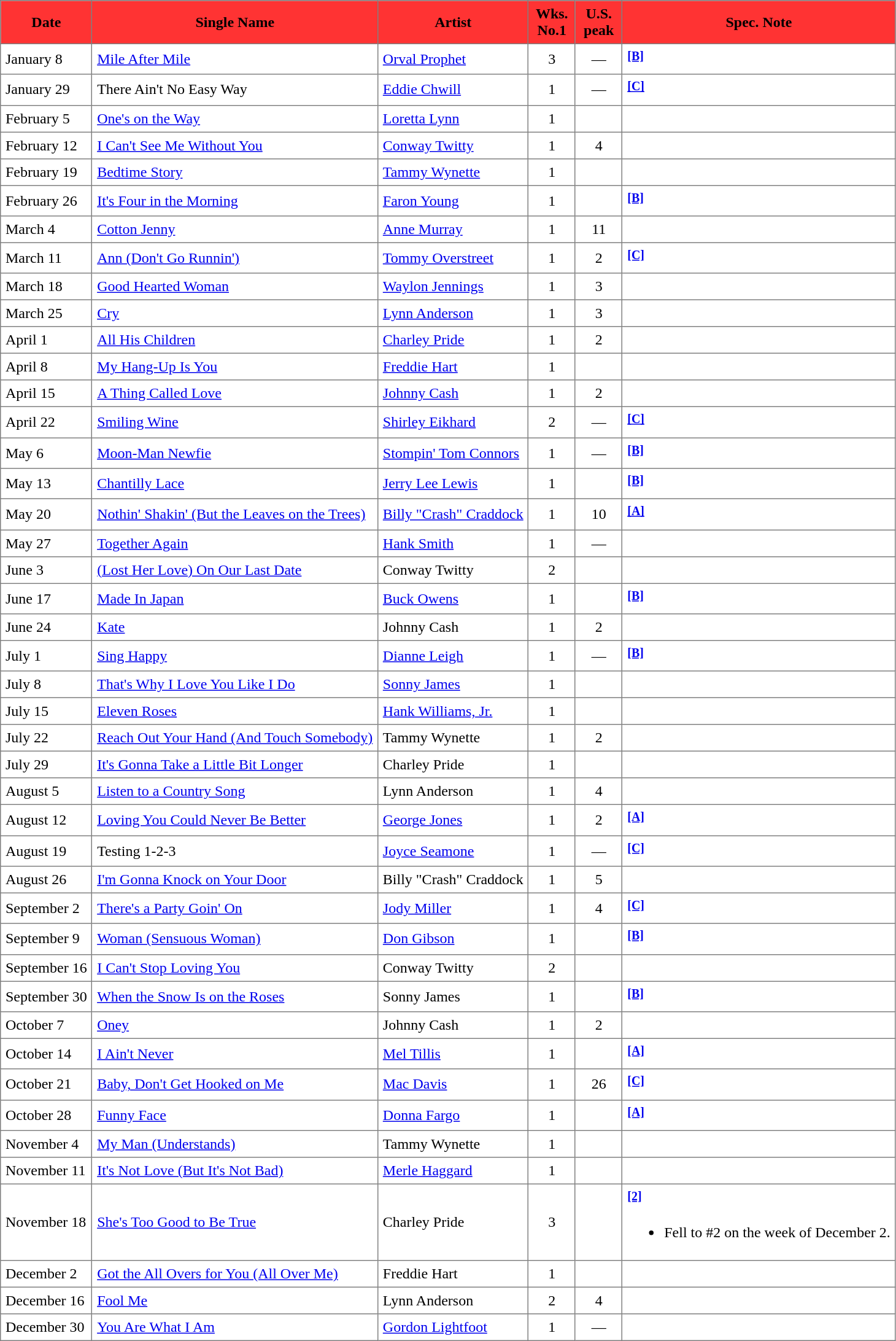<table border="1" cellpadding="5" cellspacing="1" style="border-collapse: collapse">
<tr style="background:#FF3333">
<th>Date</th>
<th>Single Name</th>
<th>Artist</th>
<th width="40">Wks. No.1</th>
<th width="40">U.S. peak</th>
<th>Spec. Note</th>
</tr>
<tr>
<td>January 8</td>
<td><a href='#'>Mile After Mile</a></td>
<td><a href='#'>Orval Prophet</a></td>
<td align="center">3</td>
<td align="center">—</td>
<td><sup><span></span><a href='#'><strong>[B]</strong></a></sup></td>
</tr>
<tr>
<td>January 29</td>
<td>There Ain't No Easy Way</td>
<td><a href='#'>Eddie Chwill</a></td>
<td align="center">1</td>
<td align="center">—</td>
<td><sup><span></span><a href='#'><strong>[C]</strong></a></sup></td>
</tr>
<tr>
<td>February 5</td>
<td><a href='#'>One's on the Way</a></td>
<td><a href='#'>Loretta Lynn</a></td>
<td align="center">1</td>
<td></td>
<td></td>
</tr>
<tr>
<td>February 12</td>
<td><a href='#'>I Can't See Me Without You</a></td>
<td><a href='#'>Conway Twitty</a></td>
<td align="center">1</td>
<td align="center">4</td>
<td></td>
</tr>
<tr>
<td>February 19</td>
<td><a href='#'>Bedtime Story</a></td>
<td><a href='#'>Tammy Wynette</a></td>
<td align="center">1</td>
<td></td>
<td></td>
</tr>
<tr>
<td>February 26</td>
<td><a href='#'>It's Four in the Morning</a></td>
<td><a href='#'>Faron Young</a></td>
<td align="center">1</td>
<td></td>
<td><sup><span></span><a href='#'><strong>[B]</strong></a></sup></td>
</tr>
<tr>
<td>March 4</td>
<td><a href='#'>Cotton Jenny</a></td>
<td><a href='#'>Anne Murray</a></td>
<td align="center">1</td>
<td align="center">11</td>
<td></td>
</tr>
<tr>
<td>March 11</td>
<td><a href='#'>Ann (Don't Go Runnin')</a></td>
<td><a href='#'>Tommy Overstreet</a></td>
<td align="center">1</td>
<td align="center">2</td>
<td><sup><span></span><a href='#'><strong>[C]</strong></a></sup></td>
</tr>
<tr>
<td>March 18</td>
<td><a href='#'>Good Hearted Woman</a></td>
<td><a href='#'>Waylon Jennings</a></td>
<td align="center">1</td>
<td align="center">3</td>
<td></td>
</tr>
<tr>
<td>March 25</td>
<td><a href='#'>Cry</a></td>
<td><a href='#'>Lynn Anderson</a></td>
<td align="center">1</td>
<td align="center">3</td>
<td></td>
</tr>
<tr>
<td>April 1</td>
<td><a href='#'>All His Children</a></td>
<td><a href='#'>Charley Pride</a></td>
<td align="center">1</td>
<td align="center">2</td>
<td></td>
</tr>
<tr>
<td>April 8</td>
<td><a href='#'>My Hang-Up Is You</a></td>
<td><a href='#'>Freddie Hart</a></td>
<td align="center">1</td>
<td></td>
<td></td>
</tr>
<tr>
<td>April 15</td>
<td><a href='#'>A Thing Called Love</a></td>
<td><a href='#'>Johnny Cash</a></td>
<td align="center">1</td>
<td align="center">2</td>
<td></td>
</tr>
<tr>
<td>April 22</td>
<td><a href='#'>Smiling Wine</a></td>
<td><a href='#'>Shirley Eikhard</a></td>
<td align="center">2</td>
<td align="center">—</td>
<td><sup><span></span><a href='#'><strong>[C]</strong></a></sup></td>
</tr>
<tr>
<td>May 6</td>
<td><a href='#'>Moon-Man Newfie</a></td>
<td><a href='#'>Stompin' Tom Connors</a></td>
<td align="center">1</td>
<td align="center">—</td>
<td><sup><span></span><a href='#'><strong>[B]</strong></a></sup></td>
</tr>
<tr>
<td>May 13</td>
<td><a href='#'>Chantilly Lace</a></td>
<td><a href='#'>Jerry Lee Lewis</a></td>
<td align="center">1</td>
<td></td>
<td><sup><span></span><a href='#'><strong>[B]</strong></a></sup></td>
</tr>
<tr>
<td>May 20</td>
<td><a href='#'>Nothin' Shakin' (But the Leaves on the Trees)</a></td>
<td><a href='#'>Billy "Crash" Craddock</a></td>
<td align="center">1</td>
<td align="center">10</td>
<td><sup><span></span><a href='#'><strong>[A]</strong></a></sup></td>
</tr>
<tr>
<td>May 27</td>
<td><a href='#'>Together Again</a></td>
<td><a href='#'>Hank Smith</a></td>
<td align="center">1</td>
<td align="center">—</td>
<td></td>
</tr>
<tr>
<td>June 3</td>
<td><a href='#'>(Lost Her Love) On Our Last Date</a></td>
<td>Conway Twitty</td>
<td align="center">2</td>
<td></td>
<td></td>
</tr>
<tr>
<td>June 17</td>
<td><a href='#'>Made In Japan</a></td>
<td><a href='#'>Buck Owens</a></td>
<td align="center">1</td>
<td></td>
<td><sup><span></span><a href='#'><strong>[B]</strong></a></sup></td>
</tr>
<tr>
<td>June 24</td>
<td><a href='#'>Kate</a></td>
<td>Johnny Cash</td>
<td align="center">1</td>
<td align="center">2</td>
<td></td>
</tr>
<tr>
<td>July 1</td>
<td><a href='#'>Sing Happy</a></td>
<td><a href='#'>Dianne Leigh</a></td>
<td align="center">1</td>
<td align="center">—</td>
<td><sup><span></span><a href='#'><strong>[B]</strong></a></sup></td>
</tr>
<tr>
<td>July 8</td>
<td><a href='#'>That's Why I Love You Like I Do</a></td>
<td><a href='#'>Sonny James</a></td>
<td align="center">1</td>
<td></td>
<td></td>
</tr>
<tr>
<td>July 15</td>
<td><a href='#'>Eleven Roses</a></td>
<td><a href='#'>Hank Williams, Jr.</a></td>
<td align="center">1</td>
<td></td>
<td></td>
</tr>
<tr>
<td>July 22</td>
<td><a href='#'>Reach Out Your Hand (And Touch Somebody)</a></td>
<td>Tammy Wynette</td>
<td align="center">1</td>
<td align="center">2</td>
<td></td>
</tr>
<tr>
<td>July 29</td>
<td><a href='#'>It's Gonna Take a Little Bit Longer</a></td>
<td>Charley Pride</td>
<td align="center">1</td>
<td></td>
<td></td>
</tr>
<tr>
<td>August 5</td>
<td><a href='#'>Listen to a Country Song</a></td>
<td>Lynn Anderson</td>
<td align="center">1</td>
<td align="center">4</td>
<td></td>
</tr>
<tr>
<td>August 12</td>
<td><a href='#'>Loving You Could Never Be Better</a></td>
<td><a href='#'>George Jones</a></td>
<td align="center">1</td>
<td align="center">2</td>
<td><sup><span></span><a href='#'><strong>[A]</strong></a></sup></td>
</tr>
<tr>
<td>August 19</td>
<td>Testing 1-2-3</td>
<td><a href='#'>Joyce Seamone</a></td>
<td align="center">1</td>
<td align="center">—</td>
<td><sup><span></span><a href='#'><strong>[C]</strong></a></sup></td>
</tr>
<tr>
<td>August 26</td>
<td><a href='#'>I'm Gonna Knock on Your Door</a></td>
<td>Billy "Crash" Craddock</td>
<td align="center">1</td>
<td align="center">5</td>
<td></td>
</tr>
<tr>
<td>September 2</td>
<td><a href='#'>There's a Party Goin' On</a></td>
<td><a href='#'>Jody Miller</a></td>
<td align="center">1</td>
<td align="center">4</td>
<td><sup><span></span><a href='#'><strong>[C]</strong></a></sup></td>
</tr>
<tr>
<td>September 9</td>
<td><a href='#'>Woman (Sensuous Woman)</a></td>
<td><a href='#'>Don Gibson</a></td>
<td align="center">1</td>
<td></td>
<td><sup><span></span><a href='#'><strong>[B]</strong></a></sup></td>
</tr>
<tr>
<td>September 16</td>
<td><a href='#'>I Can't Stop Loving You</a></td>
<td>Conway Twitty</td>
<td align="center">2</td>
<td></td>
<td></td>
</tr>
<tr>
<td>September 30</td>
<td><a href='#'>When the Snow Is on the Roses</a></td>
<td>Sonny James</td>
<td align="center">1</td>
<td></td>
<td><sup><span></span><a href='#'><strong>[B]</strong></a></sup></td>
</tr>
<tr>
<td>October 7</td>
<td><a href='#'>Oney</a></td>
<td>Johnny Cash</td>
<td align="center">1</td>
<td align="center">2</td>
<td></td>
</tr>
<tr>
<td>October 14</td>
<td><a href='#'>I Ain't Never</a></td>
<td><a href='#'>Mel Tillis</a></td>
<td align="center">1</td>
<td></td>
<td><sup><span></span><a href='#'><strong>[A]</strong></a></sup></td>
</tr>
<tr>
<td>October 21</td>
<td><a href='#'>Baby, Don't Get Hooked on Me</a></td>
<td><a href='#'>Mac Davis</a></td>
<td align="center">1</td>
<td align="center">26</td>
<td><sup><span></span><a href='#'><strong>[C]</strong></a></sup></td>
</tr>
<tr>
<td>October 28</td>
<td><a href='#'>Funny Face</a></td>
<td><a href='#'>Donna Fargo</a></td>
<td align="center">1</td>
<td></td>
<td><sup><span></span><a href='#'><strong>[A]</strong></a></sup></td>
</tr>
<tr>
<td>November 4</td>
<td><a href='#'>My Man (Understands)</a></td>
<td>Tammy Wynette</td>
<td align="center">1</td>
<td></td>
<td></td>
</tr>
<tr>
<td>November 11</td>
<td><a href='#'>It's Not Love (But It's Not Bad)</a></td>
<td><a href='#'>Merle Haggard</a></td>
<td align="center">1</td>
<td></td>
<td></td>
</tr>
<tr>
<td>November 18</td>
<td><a href='#'>She's Too Good to Be True</a></td>
<td>Charley Pride</td>
<td align="center">3</td>
<td></td>
<td><sup><span></span><a href='#'><strong>[2]</strong></a></sup><br><ul><li>Fell to #2 on the week of December 2.</li></ul></td>
</tr>
<tr>
<td>December 2</td>
<td><a href='#'>Got the All Overs for You (All Over Me)</a></td>
<td>Freddie Hart</td>
<td align="center">1</td>
<td></td>
<td></td>
</tr>
<tr>
<td>December 16</td>
<td><a href='#'>Fool Me</a></td>
<td>Lynn Anderson</td>
<td align="center">2</td>
<td align="center">4</td>
<td></td>
</tr>
<tr>
<td>December 30</td>
<td><a href='#'>You Are What I Am</a></td>
<td><a href='#'>Gordon Lightfoot</a></td>
<td align="center">1</td>
<td align="center">—</td>
<td></td>
</tr>
</table>
